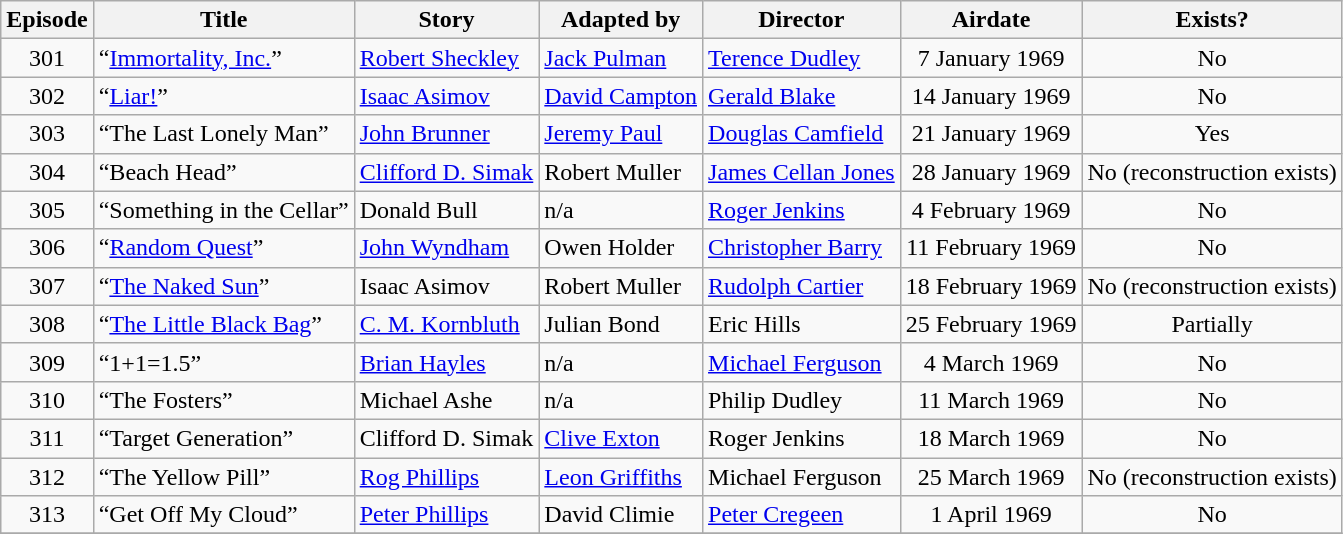<table class="wikitable">
<tr>
<th>Episode</th>
<th>Title</th>
<th>Story</th>
<th>Adapted by</th>
<th>Director</th>
<th>Airdate</th>
<th>Exists?</th>
</tr>
<tr>
<td align="center">301</td>
<td>“<a href='#'>Immortality, Inc.</a>”</td>
<td><a href='#'>Robert Sheckley</a></td>
<td><a href='#'>Jack Pulman</a></td>
<td><a href='#'>Terence Dudley</a></td>
<td align="center">7 January 1969</td>
<td align="center">No</td>
</tr>
<tr>
<td align="center">302</td>
<td>“<a href='#'>Liar!</a>”</td>
<td><a href='#'>Isaac Asimov</a></td>
<td><a href='#'>David Campton</a></td>
<td><a href='#'>Gerald Blake</a></td>
<td align="center">14 January 1969</td>
<td align="center">No</td>
</tr>
<tr>
<td align="center">303</td>
<td>“The Last Lonely Man”</td>
<td><a href='#'>John Brunner</a></td>
<td><a href='#'>Jeremy Paul</a></td>
<td><a href='#'>Douglas Camfield</a></td>
<td align="center">21 January 1969</td>
<td align="center">Yes</td>
</tr>
<tr>
<td align="center">304</td>
<td>“Beach Head”</td>
<td><a href='#'>Clifford D. Simak</a></td>
<td>Robert Muller</td>
<td><a href='#'>James Cellan Jones</a></td>
<td align="center">28 January 1969</td>
<td align="center">No (reconstruction exists)</td>
</tr>
<tr>
<td align="center">305</td>
<td>“Something in the Cellar”</td>
<td>Donald Bull</td>
<td>n/a</td>
<td><a href='#'>Roger Jenkins</a></td>
<td align="center">4 February 1969</td>
<td align="center">No</td>
</tr>
<tr>
<td align="center">306</td>
<td>“<a href='#'>Random Quest</a>”</td>
<td><a href='#'>John Wyndham</a></td>
<td>Owen Holder</td>
<td><a href='#'>Christopher Barry</a></td>
<td align="center">11 February 1969</td>
<td align="center">No</td>
</tr>
<tr>
<td align="center">307</td>
<td>“<a href='#'>The Naked Sun</a>”</td>
<td>Isaac Asimov</td>
<td>Robert Muller</td>
<td><a href='#'>Rudolph Cartier</a></td>
<td align="center">18 February 1969</td>
<td align="center">No (reconstruction exists)</td>
</tr>
<tr>
<td align="center">308</td>
<td>“<a href='#'>The Little Black Bag</a>”</td>
<td><a href='#'>C. M. Kornbluth</a></td>
<td>Julian Bond</td>
<td>Eric Hills</td>
<td align="center">25 February 1969</td>
<td align="center">Partially</td>
</tr>
<tr>
<td align="center">309</td>
<td>“1+1=1.5”</td>
<td><a href='#'>Brian Hayles</a></td>
<td>n/a</td>
<td><a href='#'>Michael Ferguson</a></td>
<td align="center">4 March 1969</td>
<td align="center">No</td>
</tr>
<tr>
<td align="center">310</td>
<td>“The Fosters”</td>
<td>Michael Ashe</td>
<td>n/a</td>
<td>Philip Dudley</td>
<td align="center">11 March 1969</td>
<td align="center">No</td>
</tr>
<tr>
<td align="center">311</td>
<td>“Target Generation”</td>
<td>Clifford D. Simak</td>
<td><a href='#'>Clive Exton</a></td>
<td>Roger Jenkins</td>
<td align="center">18 March 1969</td>
<td align="center">No</td>
</tr>
<tr>
<td align="center">312</td>
<td>“The Yellow Pill”</td>
<td><a href='#'>Rog Phillips</a></td>
<td><a href='#'>Leon Griffiths</a></td>
<td>Michael Ferguson</td>
<td align="center">25 March 1969</td>
<td align="center">No (reconstruction exists)</td>
</tr>
<tr>
<td align="center">313</td>
<td>“Get Off My Cloud”</td>
<td><a href='#'>Peter Phillips</a></td>
<td>David Climie</td>
<td><a href='#'>Peter Cregeen</a></td>
<td align="center">1 April 1969</td>
<td align="center">No</td>
</tr>
<tr>
</tr>
</table>
